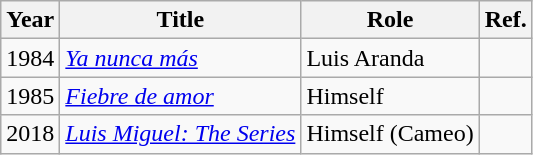<table class="wikitable">
<tr>
<th>Year</th>
<th>Title</th>
<th>Role</th>
<th>Ref.</th>
</tr>
<tr>
<td>1984</td>
<td><em><a href='#'>Ya nunca más</a></em></td>
<td>Luis Aranda</td>
<td></td>
</tr>
<tr>
<td>1985</td>
<td><em><a href='#'>Fiebre de amor</a></em></td>
<td>Himself</td>
<td></td>
</tr>
<tr>
<td>2018</td>
<td><em><a href='#'>Luis Miguel: The Series</a></em></td>
<td>Himself (Cameo)</td>
</tr>
</table>
